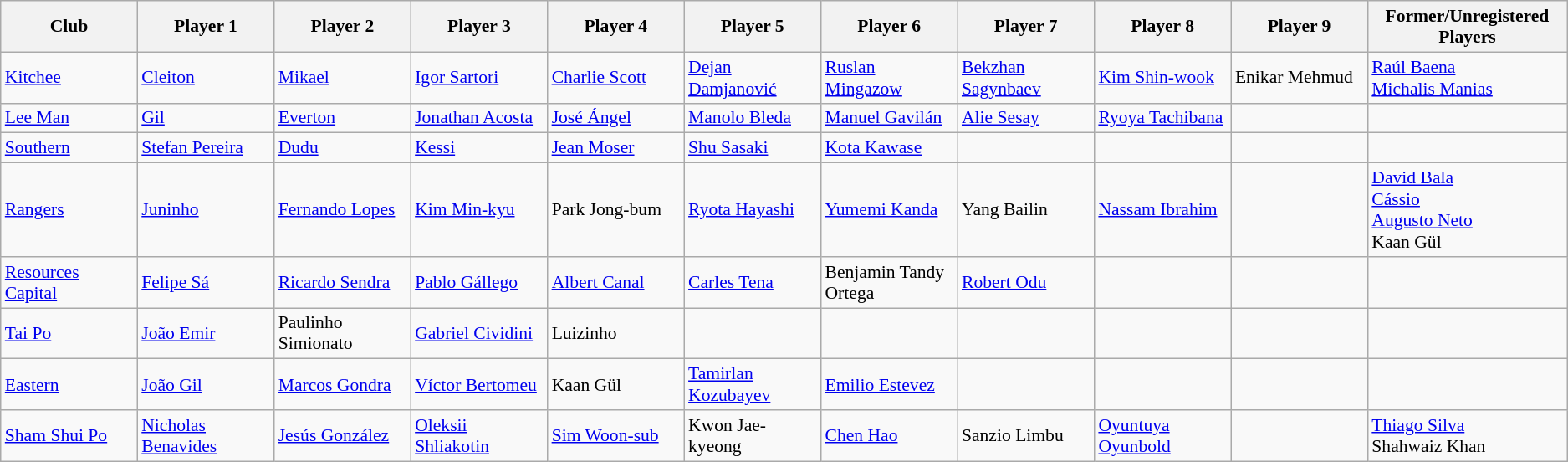<table class="wikitable" style="font-size:90%;">
<tr>
<th style="width:7%">Club</th>
<th style="width:7%">Player 1</th>
<th style="width:7%">Player 2</th>
<th style="width:7%">Player 3</th>
<th style="width:7%">Player 4</th>
<th style="width:7%">Player 5</th>
<th style="width:7%">Player 6</th>
<th style="width:7%">Player 7</th>
<th style="width:7%">Player 8</th>
<th style="width:7%">Player 9</th>
<th style="width:7%">Former/Unregistered Players</th>
</tr>
<tr>
<td><a href='#'>Kitchee</a></td>
<td> <a href='#'>Cleiton</a></td>
<td> <a href='#'>Mikael</a></td>
<td> <a href='#'>Igor Sartori</a></td>
<td> <a href='#'>Charlie Scott</a></td>
<td> <a href='#'>Dejan Damjanović</a></td>
<td> <a href='#'>Ruslan Mingazow</a></td>
<td> <a href='#'>Bekzhan Sagynbaev</a></td>
<td> <a href='#'>Kim Shin-wook</a></td>
<td> Enikar Mehmud</td>
<td> <a href='#'>Raúl Baena</a><br> <a href='#'>Michalis Manias</a></td>
</tr>
<tr>
<td><a href='#'>Lee Man</a></td>
<td> <a href='#'>Gil</a></td>
<td> <a href='#'>Everton</a></td>
<td> <a href='#'>Jonathan Acosta</a></td>
<td> <a href='#'>José Ángel</a></td>
<td> <a href='#'>Manolo Bleda</a></td>
<td> <a href='#'>Manuel Gavilán</a></td>
<td> <a href='#'>Alie Sesay</a></td>
<td> <a href='#'>Ryoya Tachibana</a></td>
<td></td>
<td></td>
</tr>
<tr>
<td><a href='#'>Southern</a></td>
<td> <a href='#'>Stefan Pereira</a></td>
<td> <a href='#'>Dudu</a></td>
<td> <a href='#'>Kessi</a></td>
<td> <a href='#'>Jean Moser</a></td>
<td> <a href='#'>Shu Sasaki</a></td>
<td> <a href='#'>Kota Kawase</a></td>
<td></td>
<td></td>
<td></td>
<td></td>
</tr>
<tr>
<td><a href='#'>Rangers</a></td>
<td> <a href='#'>Juninho</a></td>
<td> <a href='#'>Fernando Lopes</a></td>
<td> <a href='#'>Kim Min-kyu</a></td>
<td> Park Jong-bum</td>
<td> <a href='#'>Ryota Hayashi</a></td>
<td> <a href='#'>Yumemi Kanda</a></td>
<td> Yang Bailin</td>
<td> <a href='#'>Nassam Ibrahim</a></td>
<td></td>
<td> <a href='#'>David Bala</a><br> <a href='#'>Cássio</a><br> <a href='#'>Augusto Neto</a><br> Kaan Gül</td>
</tr>
<tr>
<td><a href='#'>Resources Capital</a></td>
<td> <a href='#'>Felipe Sá</a></td>
<td> <a href='#'>Ricardo Sendra</a></td>
<td> <a href='#'>Pablo Gállego</a></td>
<td> <a href='#'>Albert Canal</a></td>
<td> <a href='#'>Carles Tena</a></td>
<td> Benjamin Tandy Ortega</td>
<td> <a href='#'>Robert Odu</a></td>
<td></td>
<td></td>
<td></td>
</tr>
<tr>
<td><a href='#'>Tai Po</a></td>
<td> <a href='#'>João Emir</a></td>
<td> Paulinho Simionato</td>
<td> <a href='#'>Gabriel Cividini</a></td>
<td> Luizinho</td>
<td></td>
<td></td>
<td></td>
<td></td>
<td></td>
<td></td>
</tr>
<tr>
<td><a href='#'>Eastern</a></td>
<td> <a href='#'>João Gil</a></td>
<td> <a href='#'>Marcos Gondra</a></td>
<td> <a href='#'>Víctor Bertomeu</a></td>
<td> Kaan Gül</td>
<td> <a href='#'>Tamirlan Kozubayev</a></td>
<td> <a href='#'>Emilio Estevez</a></td>
<td></td>
<td></td>
<td></td>
<td></td>
</tr>
<tr>
<td><a href='#'>Sham Shui Po</a></td>
<td> <a href='#'>Nicholas Benavides</a></td>
<td> <a href='#'>Jesús González</a></td>
<td> <a href='#'>Oleksii Shliakotin</a></td>
<td> <a href='#'>Sim Woon-sub</a></td>
<td> Kwon Jae-kyeong</td>
<td> <a href='#'>Chen Hao</a></td>
<td> Sanzio Limbu</td>
<td> <a href='#'>Oyuntuya Oyunbold</a></td>
<td></td>
<td> <a href='#'>Thiago Silva</a><br> Shahwaiz Khan</td>
</tr>
</table>
